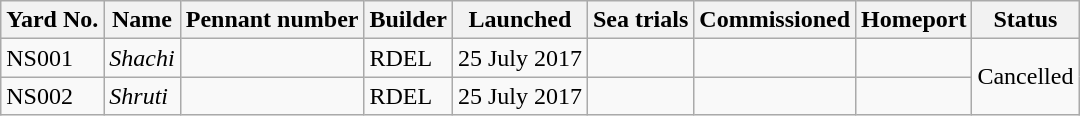<table class="wikitable">
<tr>
<th>Yard No.</th>
<th>Name</th>
<th>Pennant number</th>
<th>Builder</th>
<th>Launched</th>
<th>Sea trials</th>
<th>Commissioned</th>
<th>Homeport</th>
<th>Status</th>
</tr>
<tr>
<td>NS001</td>
<td><em>Shachi</em></td>
<td></td>
<td>RDEL</td>
<td>25 July 2017</td>
<td></td>
<td></td>
<td></td>
<td rowspan=2>Cancelled</td>
</tr>
<tr>
<td>NS002</td>
<td><em>Shruti</em></td>
<td></td>
<td>RDEL</td>
<td>25 July 2017</td>
<td></td>
<td></td>
<td></td>
</tr>
</table>
